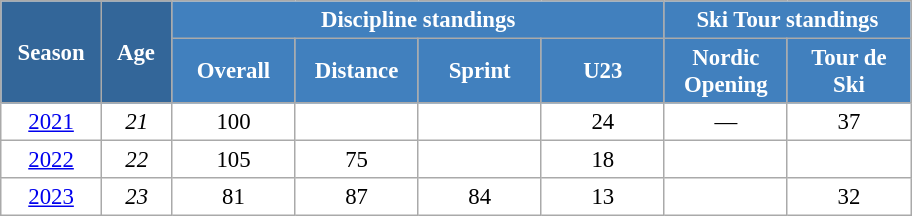<table class="wikitable" style="font-size:95%; text-align:center; border:grey solid 1px; border-collapse:collapse; background:#ffffff;">
<tr>
<th style="background-color:#369; color:white; width:60px;" rowspan="2"> Season </th>
<th style="background-color:#369; color:white; width:40px;" rowspan="2"> Age </th>
<th style="background-color:#4180be; color:white;" colspan="4">Discipline standings</th>
<th style="background-color:#4180be; color:white;" colspan="2">Ski Tour standings</th>
</tr>
<tr>
<th style="background-color:#4180be; color:white; width:75px;">Overall</th>
<th style="background-color:#4180be; color:white; width:75px;">Distance</th>
<th style="background-color:#4180be; color:white; width:75px;">Sprint</th>
<th style="background-color:#4180be; color:white; width:75px;">U23</th>
<th style="background-color:#4180be; color:white; width:75px;">Nordic<br>Opening</th>
<th style="background-color:#4180be; color:white; width:75px;">Tour de<br>Ski</th>
</tr>
<tr>
<td><a href='#'>2021</a></td>
<td><em>21</em></td>
<td>100</td>
<td></td>
<td></td>
<td>24</td>
<td>—</td>
<td>37</td>
</tr>
<tr>
<td><a href='#'>2022</a></td>
<td><em>22</em></td>
<td>105</td>
<td>75</td>
<td></td>
<td>18</td>
<td></td>
<td></td>
</tr>
<tr>
<td><a href='#'>2023</a></td>
<td><em>23</em></td>
<td>81</td>
<td>87</td>
<td>84</td>
<td>13</td>
<td></td>
<td>32</td>
</tr>
</table>
